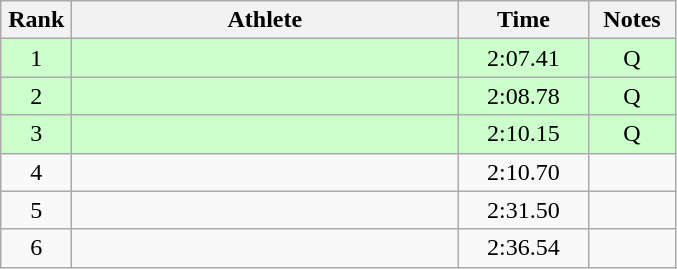<table class="wikitable" style="text-align:center">
<tr>
<th width=40>Rank</th>
<th width=250>Athlete</th>
<th width=80>Time</th>
<th width=50>Notes</th>
</tr>
<tr bgcolor=ccffcc>
<td>1</td>
<td align=left></td>
<td>2:07.41</td>
<td>Q</td>
</tr>
<tr bgcolor=ccffcc>
<td>2</td>
<td align=left></td>
<td>2:08.78</td>
<td>Q</td>
</tr>
<tr bgcolor=ccffcc>
<td>3</td>
<td align=left></td>
<td>2:10.15</td>
<td>Q</td>
</tr>
<tr>
<td>4</td>
<td align=left></td>
<td>2:10.70</td>
<td></td>
</tr>
<tr>
<td>5</td>
<td align=left></td>
<td>2:31.50</td>
<td></td>
</tr>
<tr>
<td>6</td>
<td align=left></td>
<td>2:36.54</td>
<td></td>
</tr>
</table>
